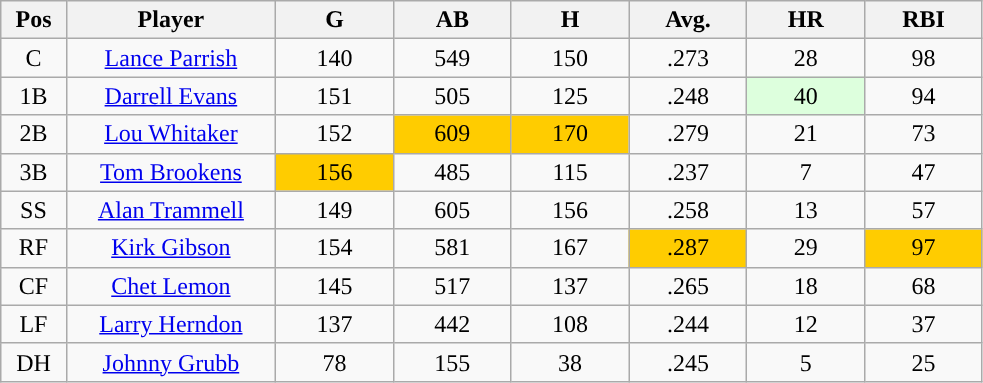<table class="wikitable sortable">
<tr>
<th bgcolor="#DDDDFF" width="5%">Pos</th>
<th bgcolor="#DDDDFF" width="16%">Player</th>
<th bgcolor="#DDDDFF" width="9%">G</th>
<th bgcolor="#DDDDFF" width="9%">AB</th>
<th bgcolor="#DDDDFF" width="9%">H</th>
<th bgcolor="#DDDDFF" width="9%">Avg.</th>
<th bgcolor="#DDDDFF" width="9%">HR</th>
<th bgcolor="#DDDDFF" width="9%">RBI</th>
</tr>
<tr align="center">
<td>C</td>
<td><a href='#'>Lance Parrish</a></td>
<td>140</td>
<td>549</td>
<td>150</td>
<td>.273</td>
<td>28</td>
<td>98</td>
</tr>
<tr align="center">
<td>1B</td>
<td><a href='#'>Darrell Evans</a></td>
<td>151</td>
<td>505</td>
<td>125</td>
<td>.248</td>
<td style="background:#DDFFDD;">40</td>
<td>94</td>
</tr>
<tr align="center">
<td>2B</td>
<td><a href='#'>Lou Whitaker</a></td>
<td>152</td>
<td style="background:#fc0;">609</td>
<td style="background:#fc0;">170</td>
<td>.279</td>
<td>21</td>
<td>73</td>
</tr>
<tr align="center">
<td>3B</td>
<td><a href='#'>Tom Brookens</a></td>
<td style="background:#fc0;">156</td>
<td>485</td>
<td>115</td>
<td>.237</td>
<td>7</td>
<td>47</td>
</tr>
<tr align="center">
<td>SS</td>
<td><a href='#'>Alan Trammell</a></td>
<td>149</td>
<td>605</td>
<td>156</td>
<td>.258</td>
<td>13</td>
<td>57</td>
</tr>
<tr align="center">
<td>RF</td>
<td><a href='#'>Kirk Gibson</a></td>
<td>154</td>
<td>581</td>
<td>167</td>
<td style="background:#fc0;">.287</td>
<td>29</td>
<td style="background:#fc0;">97</td>
</tr>
<tr align="center">
<td>CF</td>
<td><a href='#'>Chet Lemon</a></td>
<td>145</td>
<td>517</td>
<td>137</td>
<td>.265</td>
<td>18</td>
<td>68</td>
</tr>
<tr align="center">
<td>LF</td>
<td><a href='#'>Larry Herndon</a></td>
<td>137</td>
<td>442</td>
<td>108</td>
<td>.244</td>
<td>12</td>
<td>37</td>
</tr>
<tr align="center">
<td>DH</td>
<td><a href='#'>Johnny Grubb</a></td>
<td>78</td>
<td>155</td>
<td>38</td>
<td>.245</td>
<td>5</td>
<td>25</td>
</tr>
</table>
